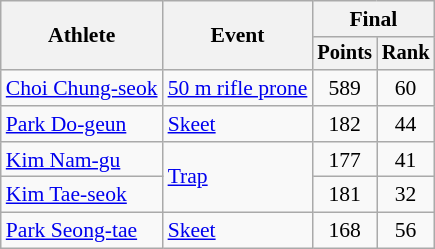<table class="wikitable" style="font-size:90%">
<tr>
<th rowspan="2">Athlete</th>
<th rowspan="2">Event</th>
<th colspan=2>Final</th>
</tr>
<tr style="font-size:95%">
<th>Points</th>
<th>Rank</th>
</tr>
<tr align=center>
<td align=left><a href='#'>Choi Chung-seok</a></td>
<td align=left><a href='#'>50 m rifle prone</a></td>
<td>589</td>
<td>60</td>
</tr>
<tr align=center>
<td align=left><a href='#'>Park Do-geun</a></td>
<td align=left><a href='#'>Skeet</a></td>
<td>182</td>
<td>44</td>
</tr>
<tr align=center>
<td align=left><a href='#'>Kim Nam-gu</a></td>
<td align=left rowspan=2><a href='#'>Trap</a></td>
<td>177</td>
<td>41</td>
</tr>
<tr align=center>
<td align=left><a href='#'>Kim Tae-seok</a></td>
<td>181</td>
<td>32</td>
</tr>
<tr align=center>
<td align=left><a href='#'>Park Seong-tae</a></td>
<td align=left><a href='#'>Skeet</a></td>
<td>168</td>
<td>56</td>
</tr>
</table>
